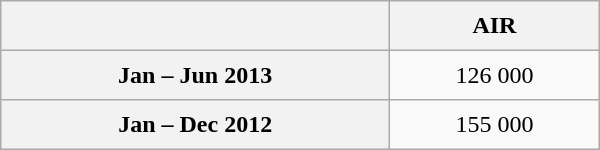<table class="wikitable sortable" style="text-align:center; width:400px; height:100px;">
<tr>
<th></th>
<th>AIR</th>
</tr>
<tr>
<th scope="row">Jan – Jun 2013</th>
<td>126 000</td>
</tr>
<tr>
<th scope="row">Jan – Dec 2012</th>
<td>155 000</td>
</tr>
</table>
